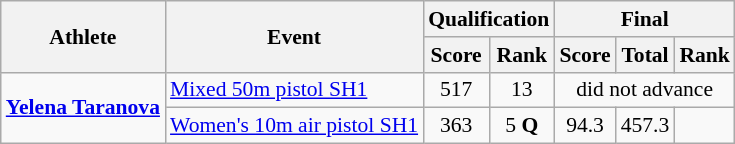<table class=wikitable style="font-size:90%">
<tr>
<th rowspan="2">Athlete</th>
<th rowspan="2">Event</th>
<th colspan="2">Qualification</th>
<th colspan="3">Final</th>
</tr>
<tr>
<th>Score</th>
<th>Rank</th>
<th>Score</th>
<th>Total</th>
<th>Rank</th>
</tr>
<tr>
<td rowspan="2"><strong><a href='#'>Yelena Taranova</a></strong></td>
<td><a href='#'>Mixed 50m pistol SH1</a></td>
<td align=center>517</td>
<td align=center>13</td>
<td align=center colspan="3">did not advance</td>
</tr>
<tr>
<td><a href='#'>Women's 10m air pistol SH1</a></td>
<td align=center>363</td>
<td align=center>5 <strong>Q</strong></td>
<td align=center>94.3</td>
<td align=center>457.3</td>
<td align=center></td>
</tr>
</table>
